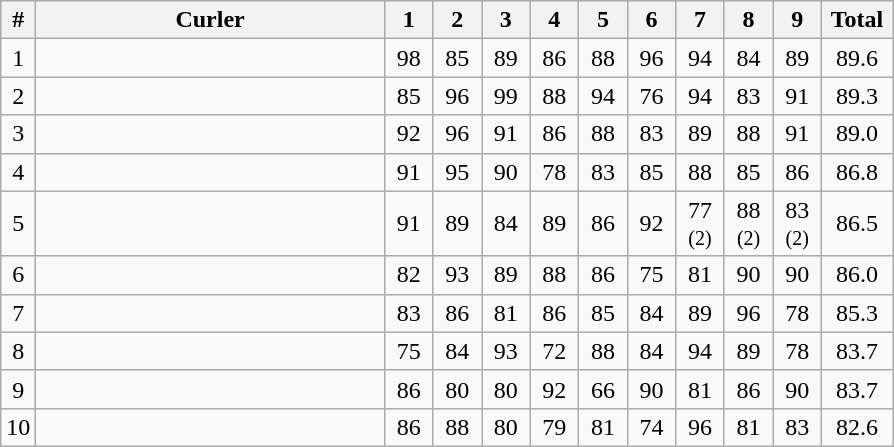<table class="wikitable sortable" style="text-align:center">
<tr>
<th>#</th>
<th width=225>Curler</th>
<th width=25>1</th>
<th width=25>2</th>
<th width=25>3</th>
<th width=25>4</th>
<th width=25>5</th>
<th width=25>6</th>
<th width=25>7</th>
<th width=25>8</th>
<th width=25>9</th>
<th width=40>Total</th>
</tr>
<tr>
<td>1</td>
<td align=left></td>
<td>98</td>
<td>85</td>
<td>89</td>
<td>86</td>
<td>88</td>
<td>96</td>
<td>94</td>
<td>84</td>
<td>89</td>
<td>89.6</td>
</tr>
<tr>
<td>2</td>
<td align=left></td>
<td>85</td>
<td>96</td>
<td>99</td>
<td>88</td>
<td>94</td>
<td>76</td>
<td>94</td>
<td>83</td>
<td>91</td>
<td>89.3</td>
</tr>
<tr>
<td>3</td>
<td align=left></td>
<td>92</td>
<td>96</td>
<td>91</td>
<td>86</td>
<td>88</td>
<td>83</td>
<td>89</td>
<td>88</td>
<td>91</td>
<td>89.0</td>
</tr>
<tr>
<td>4</td>
<td align=left></td>
<td>91</td>
<td>95</td>
<td>90</td>
<td>78</td>
<td>83</td>
<td>85</td>
<td>88</td>
<td>85</td>
<td>86</td>
<td>86.8</td>
</tr>
<tr>
<td>5</td>
<td align=left></td>
<td>91</td>
<td>89</td>
<td>84</td>
<td>89</td>
<td>86</td>
<td>92</td>
<td>77 <small>(2)</small></td>
<td>88 <small>(2)</small></td>
<td>83 <small>(2)</small></td>
<td>86.5</td>
</tr>
<tr>
<td>6</td>
<td align=left></td>
<td>82</td>
<td>93</td>
<td>89</td>
<td>88</td>
<td>86</td>
<td>75</td>
<td>81</td>
<td>90</td>
<td>90</td>
<td>86.0</td>
</tr>
<tr>
<td>7</td>
<td align=left></td>
<td>83</td>
<td>86</td>
<td>81</td>
<td>86</td>
<td>85</td>
<td>84</td>
<td>89</td>
<td>96</td>
<td>78</td>
<td>85.3</td>
</tr>
<tr>
<td>8</td>
<td align=left></td>
<td>75</td>
<td>84</td>
<td>93</td>
<td>72</td>
<td>88</td>
<td>84</td>
<td>94</td>
<td>89</td>
<td>78</td>
<td>83.7</td>
</tr>
<tr>
<td>9</td>
<td align=left></td>
<td>86</td>
<td>80</td>
<td>80</td>
<td>92</td>
<td>66</td>
<td>90</td>
<td>81</td>
<td>86</td>
<td>90</td>
<td>83.7</td>
</tr>
<tr>
<td>10</td>
<td align=left></td>
<td>86</td>
<td>88</td>
<td>80</td>
<td>79</td>
<td>81</td>
<td>74</td>
<td>96</td>
<td>81</td>
<td>83</td>
<td>82.6</td>
</tr>
</table>
